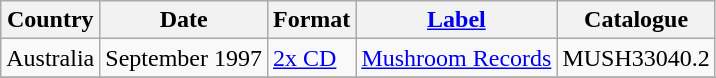<table class="wikitable plainrowheaders sortable">
<tr>
<th scope="col">Country</th>
<th scope="col">Date</th>
<th scope="col">Format</th>
<th scope="col"><a href='#'>Label</a></th>
<th scope="col">Catalogue</th>
</tr>
<tr>
<td>Australia</td>
<td>September 1997</td>
<td><a href='#'>2x CD</a></td>
<td><a href='#'>Mushroom Records</a></td>
<td>MUSH33040.2</td>
</tr>
<tr>
</tr>
</table>
